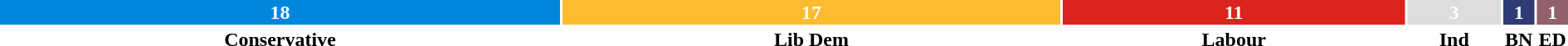<table style="width:100%; text-align:center;">
<tr style="color:white;">
<td style="background:#0087DC; width:35.29%;"><strong>18</strong></td>
<td style="background:#FDBB30; width:31.37%;"><strong>17</strong></td>
<td style="background:#DC241F; width:21.57%;"><strong>11</strong></td>
<td style="background:#DDDDDD; width:5.88%;"><strong>3</strong></td>
<td style="background:#2E3B74; width:1.96%;"><strong>1</strong></td>
<td style="background:#915F6D; width:1.96%;"><strong>1</strong></td>
</tr>
<tr>
<td><span><strong>Conservative</strong></span></td>
<td><span><strong>Lib Dem</strong></span></td>
<td><span><strong>Labour</strong></span></td>
<td><span><strong>Ind</strong></span></td>
<td><span><strong>BN</strong></span></td>
<td><span><strong>ED</strong></span></td>
</tr>
</table>
